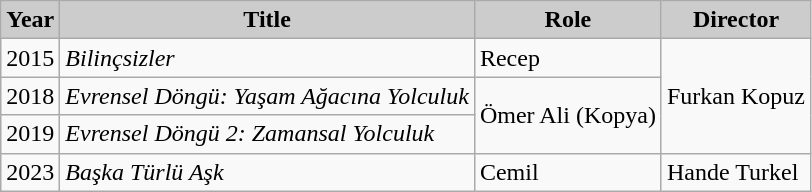<table class="wikitable">
<tr>
<th style="background:#CCCCCC">Year</th>
<th style="background:#CCCCCC">Title</th>
<th style="background:#CCCCCC">Role</th>
<th style="background:#CCCCCC">Director</th>
</tr>
<tr>
<td>2015</td>
<td><em>Bilinçsizler</em></td>
<td>Recep</td>
<td rowspan="3">Furkan Kopuz</td>
</tr>
<tr>
<td>2018</td>
<td><em>Evrensel Döngü: Yaşam Ağacına Yolculuk</em></td>
<td rowspan="2">Ömer Ali (Kopya)</td>
</tr>
<tr>
<td>2019</td>
<td><em>Evrensel Döngü 2: Zamansal Yolculuk</em></td>
</tr>
<tr>
<td>2023</td>
<td><em>Başka Türlü Aşk</em></td>
<td>Cemil</td>
<td>Hande Turkel</td>
</tr>
</table>
